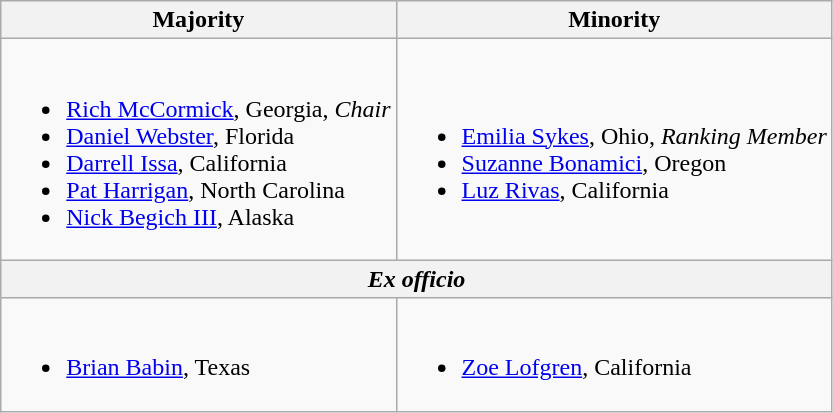<table class=wikitable>
<tr>
<th>Majority</th>
<th>Minority</th>
</tr>
<tr>
<td><br><ul><li><a href='#'>Rich McCormick</a>, Georgia, <em>Chair</em></li><li><a href='#'>Daniel Webster</a>, Florida</li><li><a href='#'>Darrell Issa</a>, California</li><li><a href='#'>Pat Harrigan</a>, North Carolina</li><li><a href='#'>Nick Begich III</a>, Alaska</li></ul></td>
<td><br><ul><li><a href='#'>Emilia Sykes</a>, Ohio, <em>Ranking Member</em></li><li><a href='#'>Suzanne Bonamici</a>, Oregon</li><li><a href='#'>Luz Rivas</a>, California</li></ul></td>
</tr>
<tr>
<th colspan=2><em>Ex officio</em></th>
</tr>
<tr>
<td><br><ul><li><a href='#'>Brian Babin</a>, Texas</li></ul></td>
<td><br><ul><li><a href='#'>Zoe Lofgren</a>, California</li></ul></td>
</tr>
</table>
